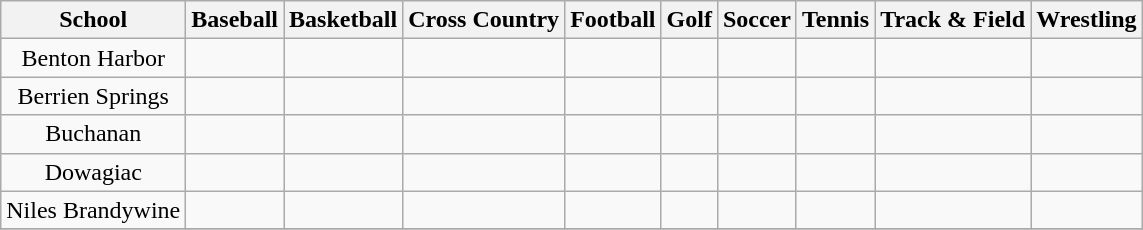<table class="wikitable" style="text-align: center">
<tr>
<th>School</th>
<th>Baseball</th>
<th>Basketball</th>
<th>Cross Country</th>
<th>Football</th>
<th>Golf</th>
<th>Soccer</th>
<th>Tennis</th>
<th>Track & Field</th>
<th>Wrestling</th>
</tr>
<tr>
<td>Benton Harbor</td>
<td></td>
<td></td>
<td></td>
<td></td>
<td></td>
<td></td>
<td></td>
<td></td>
<td></td>
</tr>
<tr>
<td>Berrien Springs</td>
<td></td>
<td></td>
<td></td>
<td></td>
<td></td>
<td></td>
<td></td>
<td></td>
<td></td>
</tr>
<tr>
<td>Buchanan</td>
<td></td>
<td></td>
<td></td>
<td></td>
<td></td>
<td></td>
<td></td>
<td></td>
<td></td>
</tr>
<tr>
<td>Dowagiac</td>
<td></td>
<td></td>
<td></td>
<td></td>
<td></td>
<td></td>
<td></td>
<td></td>
<td></td>
</tr>
<tr>
<td>Niles Brandywine</td>
<td></td>
<td></td>
<td></td>
<td></td>
<td></td>
<td></td>
<td></td>
<td></td>
<td></td>
</tr>
<tr>
</tr>
</table>
